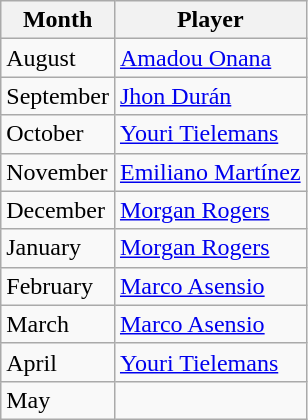<table class="wikitable" style="text-align:left">
<tr>
<th>Month</th>
<th>Player</th>
</tr>
<tr>
<td>August</td>
<td> <a href='#'>Amadou Onana</a></td>
</tr>
<tr>
<td>September</td>
<td> <a href='#'>Jhon Durán</a></td>
</tr>
<tr>
<td>October</td>
<td> <a href='#'>Youri Tielemans</a></td>
</tr>
<tr>
<td>November</td>
<td> <a href='#'>Emiliano Martínez</a></td>
</tr>
<tr>
<td>December</td>
<td> <a href='#'>Morgan Rogers</a></td>
</tr>
<tr>
<td>January</td>
<td> <a href='#'>Morgan Rogers</a></td>
</tr>
<tr>
<td>February</td>
<td> <a href='#'>Marco Asensio</a></td>
</tr>
<tr>
<td>March</td>
<td> <a href='#'>Marco Asensio</a></td>
</tr>
<tr>
<td>April</td>
<td> <a href='#'>Youri Tielemans</a></td>
</tr>
<tr>
<td>May</td>
<td></td>
</tr>
</table>
